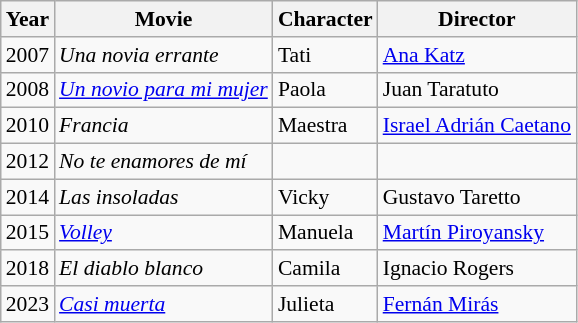<table class="wikitable" style="font-size: 90%;">
<tr>
<th>Year</th>
<th>Movie</th>
<th>Character</th>
<th>Director</th>
</tr>
<tr>
<td>2007</td>
<td><em>Una novia errante</em></td>
<td>Tati</td>
<td><a href='#'>Ana Katz</a></td>
</tr>
<tr>
<td>2008</td>
<td><em><a href='#'>Un novio para mi mujer</a></em></td>
<td>Paola</td>
<td>Juan Taratuto</td>
</tr>
<tr>
<td>2010</td>
<td><em>Francia</em></td>
<td>Maestra</td>
<td><a href='#'>Israel Adrián Caetano</a></td>
</tr>
<tr>
<td>2012</td>
<td><em>No te enamores de mí</em></td>
<td></td>
<td></td>
</tr>
<tr>
<td>2014</td>
<td><em>Las insoladas</em></td>
<td>Vicky</td>
<td>Gustavo Taretto</td>
</tr>
<tr>
<td>2015</td>
<td><em><a href='#'>Volley</a></em></td>
<td>Manuela</td>
<td><a href='#'>Martín Piroyansky</a></td>
</tr>
<tr>
<td>2018</td>
<td><em>El diablo blanco</em></td>
<td>Camila</td>
<td>Ignacio Rogers</td>
</tr>
<tr>
<td>2023</td>
<td><em><a href='#'>Casi muerta</a></em></td>
<td>Julieta</td>
<td><a href='#'>Fernán Mirás</a></td>
</tr>
</table>
